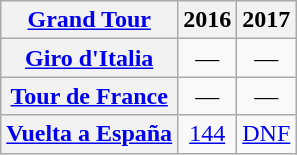<table class="wikitable plainrowheaders">
<tr>
<th scope="col"><a href='#'>Grand Tour</a></th>
<th scope="col">2016</th>
<th scope="col">2017</th>
</tr>
<tr style="text-align:center;">
<th scope="row"> <a href='#'>Giro d'Italia</a></th>
<td>—</td>
<td>—</td>
</tr>
<tr style="text-align:center;">
<th scope="row"> <a href='#'>Tour de France</a></th>
<td>—</td>
<td>—</td>
</tr>
<tr style="text-align:center;">
<th scope="row"> <a href='#'>Vuelta a España</a></th>
<td><a href='#'>144</a></td>
<td><a href='#'>DNF</a></td>
</tr>
</table>
